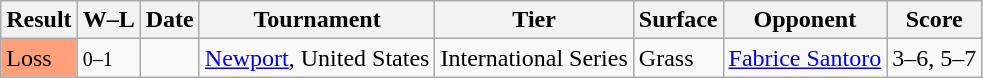<table class="sortable wikitable">
<tr>
<th>Result</th>
<th class="unsortable">W–L</th>
<th>Date</th>
<th>Tournament</th>
<th>Tier</th>
<th>Surface</th>
<th>Opponent</th>
<th class="unsortable">Score</th>
</tr>
<tr>
<td style="background:#ffa07a;">Loss</td>
<td><small>0–1</small></td>
<td><a href='#'></a></td>
<td><a href='#'>Newport</a>, United States</td>
<td>International Series</td>
<td>Grass</td>
<td> <a href='#'>Fabrice Santoro</a></td>
<td>3–6, 5–7</td>
</tr>
</table>
